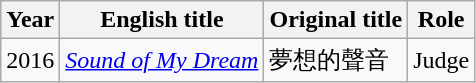<table class="wikitable sortable">
<tr>
<th>Year</th>
<th>English title</th>
<th>Original title</th>
<th>Role</th>
</tr>
<tr>
<td>2016</td>
<td><em><a href='#'>Sound of My Dream</a></em></td>
<td>夢想的聲音</td>
<td>Judge</td>
</tr>
</table>
